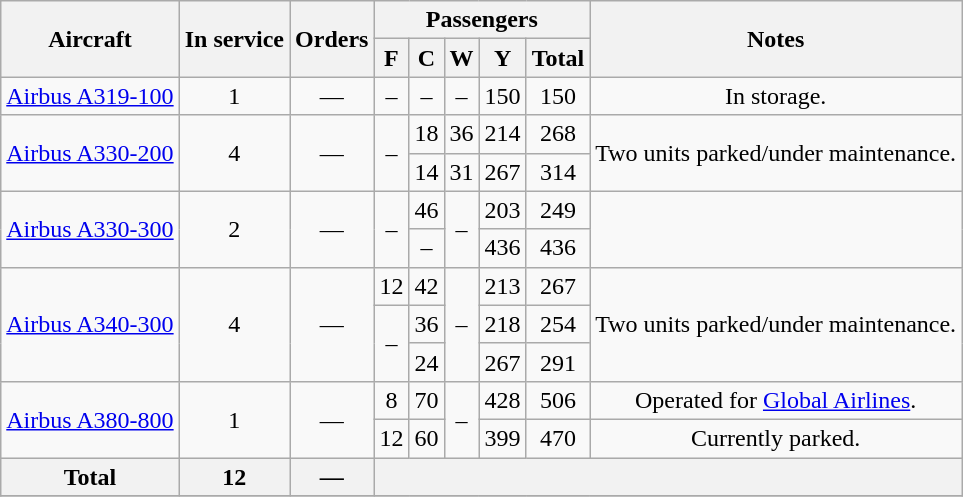<table class="wikitable" style="text-align:center;">
<tr>
<th rowspan=2>Aircraft</th>
<th rowspan=2>In service</th>
<th rowspan=2>Orders</th>
<th colspan=5>Passengers</th>
<th rowspan=2>Notes</th>
</tr>
<tr>
<th><abbr>F</abbr></th>
<th><abbr>C</abbr></th>
<th><abbr>W</abbr></th>
<th><abbr>Y</abbr></th>
<th>Total</th>
</tr>
<tr>
<td><a href='#'>Airbus A319-100</a></td>
<td>1</td>
<td>—</td>
<td>–</td>
<td>–</td>
<td>–</td>
<td>150</td>
<td>150</td>
<td>In storage.</td>
</tr>
<tr>
<td rowspan=2><a href='#'>Airbus A330-200</a></td>
<td rowspan=2>4</td>
<td rowspan=2>—</td>
<td rowspan=2>–</td>
<td>18</td>
<td>36</td>
<td>214</td>
<td>268</td>
<td rowspan=2>Two units parked/under maintenance.</td>
</tr>
<tr>
<td>14</td>
<td>31</td>
<td>267</td>
<td>314</td>
</tr>
<tr>
<td rowspan=2><a href='#'>Airbus A330-300</a></td>
<td rowspan=2>2</td>
<td rowspan=2>—</td>
<td rowspan=2>–</td>
<td>46</td>
<td rowspan=2>–</td>
<td>203</td>
<td>249</td>
<td rowspan=2></td>
</tr>
<tr>
<td>–</td>
<td>436</td>
<td>436</td>
</tr>
<tr>
<td rowspan= 3><a href='#'>Airbus A340-300</a></td>
<td rowspan=3>4</td>
<td rowspan=3>—</td>
<td>12</td>
<td>42</td>
<td rowspan=3>–</td>
<td>213</td>
<td>267</td>
<td rowspan=3>Two units parked/under maintenance.</td>
</tr>
<tr>
<td rowspan=2>–</td>
<td>36</td>
<td>218</td>
<td>254</td>
</tr>
<tr>
<td>24</td>
<td>267</td>
<td>291</td>
</tr>
<tr>
<td rowspan="2"><a href='#'>Airbus A380-800</a></td>
<td rowspan=2>1</td>
<td rowspan=2>—</td>
<td>8</td>
<td>70</td>
<td rowspan=2>–</td>
<td>428</td>
<td>506</td>
<td>Operated for <a href='#'>Global Airlines</a>.</td>
</tr>
<tr>
<td>12</td>
<td>60</td>
<td>399</td>
<td>470</td>
<td>Currently parked.</td>
</tr>
<tr>
<th>Total</th>
<th>12</th>
<th>—</th>
<th colspan=6></th>
</tr>
<tr>
</tr>
</table>
